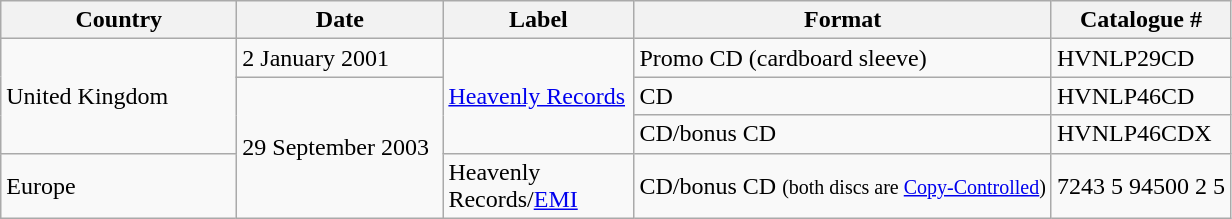<table class="wikitable">
<tr>
<th width="150px">Country</th>
<th width="130px">Date</th>
<th width="120px">Label</th>
<th>Format</th>
<th>Catalogue #</th>
</tr>
<tr>
<td rowspan="3">United Kingdom</td>
<td>2 January 2001</td>
<td rowspan="3"><a href='#'>Heavenly Records</a></td>
<td>Promo CD (cardboard sleeve)</td>
<td>HVNLP29CD</td>
</tr>
<tr>
<td rowspan="3">29 September 2003</td>
<td>CD</td>
<td>HVNLP46CD</td>
</tr>
<tr>
<td>CD/bonus CD</td>
<td>HVNLP46CDX</td>
</tr>
<tr>
<td>Europe</td>
<td>Heavenly Records/<a href='#'>EMI</a></td>
<td>CD/bonus CD <small>(both discs are <a href='#'>Copy-Controlled</a>)</small></td>
<td>7243 5 94500 2 5</td>
</tr>
</table>
